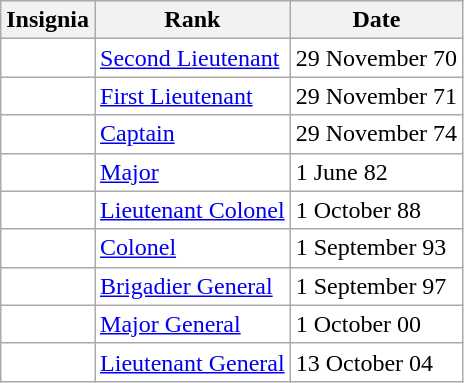<table class="wikitable" style="background:white">
<tr>
<th>Insignia</th>
<th>Rank</th>
<th>Date</th>
</tr>
<tr>
<td></td>
<td><a href='#'>Second Lieutenant</a></td>
<td>29 November 70</td>
</tr>
<tr>
<td></td>
<td><a href='#'>First Lieutenant</a></td>
<td>29 November 71</td>
</tr>
<tr>
<td></td>
<td><a href='#'>Captain</a></td>
<td>29 November 74</td>
</tr>
<tr>
<td></td>
<td><a href='#'>Major</a></td>
<td>1 June 82</td>
</tr>
<tr>
<td></td>
<td><a href='#'>Lieutenant Colonel</a></td>
<td>1 October 88</td>
</tr>
<tr>
<td></td>
<td><a href='#'>Colonel</a></td>
<td>1 September 93</td>
</tr>
<tr>
<td></td>
<td><a href='#'>Brigadier General</a></td>
<td>1 September 97</td>
</tr>
<tr>
<td></td>
<td><a href='#'>Major General</a></td>
<td>1 October 00</td>
</tr>
<tr>
<td></td>
<td><a href='#'>Lieutenant General</a></td>
<td>13 October 04</td>
</tr>
</table>
